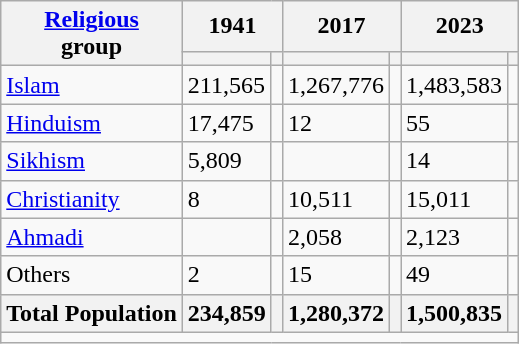<table class="wikitable sortable">
<tr>
<th rowspan="2"><a href='#'>Religious</a><br>group</th>
<th colspan="2">1941</th>
<th colspan="2">2017</th>
<th colspan="2">2023</th>
</tr>
<tr>
<th><a href='#'></a></th>
<th></th>
<th></th>
<th></th>
<th></th>
<th></th>
</tr>
<tr>
<td><a href='#'>Islam</a> </td>
<td>211,565</td>
<td></td>
<td>1,267,776</td>
<td></td>
<td>1,483,583</td>
<td></td>
</tr>
<tr>
<td><a href='#'>Hinduism</a> </td>
<td>17,475</td>
<td></td>
<td>12</td>
<td></td>
<td>55</td>
<td></td>
</tr>
<tr>
<td><a href='#'>Sikhism</a> </td>
<td>5,809</td>
<td></td>
<td></td>
<td></td>
<td>14</td>
<td></td>
</tr>
<tr>
<td><a href='#'>Christianity</a> </td>
<td>8</td>
<td></td>
<td>10,511</td>
<td></td>
<td>15,011</td>
<td></td>
</tr>
<tr>
<td><a href='#'>Ahmadi</a></td>
<td></td>
<td></td>
<td>2,058</td>
<td></td>
<td>2,123</td>
<td></td>
</tr>
<tr>
<td>Others </td>
<td>2</td>
<td></td>
<td>15</td>
<td></td>
<td>49</td>
<td></td>
</tr>
<tr>
<th>Total Population</th>
<th>234,859</th>
<th></th>
<th>1,280,372</th>
<th></th>
<th>1,500,835</th>
<th></th>
</tr>
<tr class="sortbottom">
<td colspan="7"></td>
</tr>
</table>
